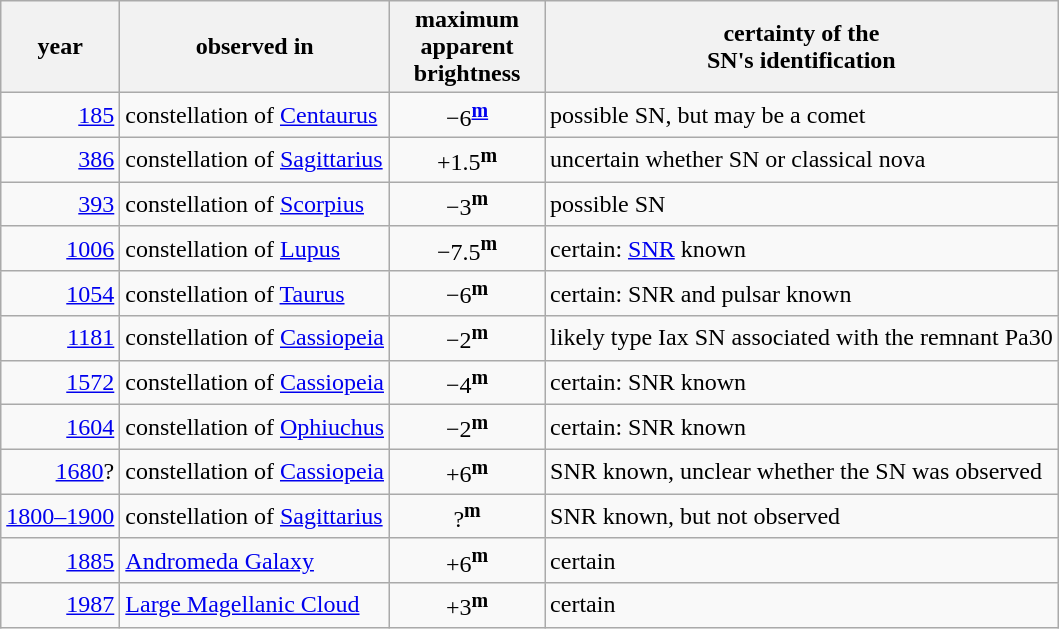<table class="wikitable float-right">
<tr>
<th>year</th>
<th>observed in</th>
<th style="width:6em">maximum apparent brightness</th>
<th>certainty of the<br>SN's identification</th>
</tr>
<tr>
<td style="text-align:right"><a href='#'>185</a></td>
<td>constellation of <a href='#'>Centaurus</a></td>
<td style="text-align:center">−6<strong><sup><a href='#'>m</a></sup></strong></td>
<td>possible SN, but may be a comet</td>
</tr>
<tr>
<td style="text-align:right"><a href='#'>386</a></td>
<td>constellation of <a href='#'>Sagittarius</a></td>
<td style="text-align:center">+1.5<strong><sup>m</sup></strong></td>
<td>uncertain whether SN or classical nova</td>
</tr>
<tr>
<td style="text-align:right"><a href='#'>393</a></td>
<td>constellation of <a href='#'>Scorpius</a></td>
<td style="text-align:center">−3<strong><sup>m</sup></strong></td>
<td>possible SN</td>
</tr>
<tr>
<td style="text-align:right"><a href='#'>1006</a></td>
<td>constellation of <a href='#'>Lupus</a></td>
<td style="text-align:center">−7.5<strong><sup>m</sup></strong></td>
<td>certain: <a href='#'>SNR</a> known</td>
</tr>
<tr>
<td style="text-align:right"><a href='#'>1054</a></td>
<td>constellation of <a href='#'>Taurus</a></td>
<td style="text-align:center">−6<strong><sup>m</sup></strong></td>
<td>certain: SNR and pulsar known</td>
</tr>
<tr>
<td style="text-align:right"><a href='#'>1181</a></td>
<td>constellation of <a href='#'>Cassiopeia</a></td>
<td style="text-align:center">−2<strong><sup>m</sup></strong></td>
<td>likely type Iax SN associated with the remnant Pa30</td>
</tr>
<tr>
<td style="text-align:right"><a href='#'>1572</a></td>
<td>constellation of <a href='#'>Cassiopeia</a></td>
<td style="text-align:center">−4<strong><sup>m</sup></strong></td>
<td>certain: SNR known</td>
</tr>
<tr>
<td style="text-align:right"><a href='#'>1604</a></td>
<td>constellation of <a href='#'>Ophiuchus</a></td>
<td style="text-align:center">−2<strong><sup>m</sup></strong></td>
<td>certain: SNR known</td>
</tr>
<tr>
<td style="text-align:right"><a href='#'>1680</a>?</td>
<td>constellation of <a href='#'>Cassiopeia</a></td>
<td style="text-align:center">+6<strong><sup>m</sup></strong></td>
<td>SNR known, unclear whether the SN was observed</td>
</tr>
<tr>
<td style="text-align:right"><a href='#'>1800–1900</a></td>
<td>constellation of <a href='#'>Sagittarius</a></td>
<td style="text-align:center">?<strong><sup>m</sup></strong></td>
<td>SNR known, but not observed</td>
</tr>
<tr>
<td style="text-align:right"><a href='#'>1885</a></td>
<td><a href='#'>Andromeda Galaxy</a></td>
<td style="text-align:center">+6<strong><sup>m</sup></strong></td>
<td>certain</td>
</tr>
<tr>
<td style="text-align:right"><a href='#'>1987</a></td>
<td><a href='#'>Large Magellanic Cloud</a></td>
<td style="text-align:center">+3<strong><sup>m</sup></strong></td>
<td>certain</td>
</tr>
</table>
